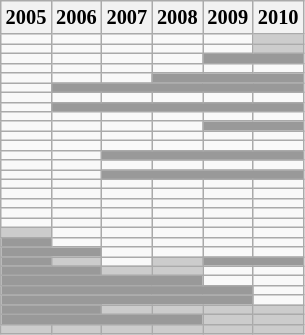<table class="wikitable sortable" style="font-size:85%;">
<tr>
<th>2005</th>
<th>2006</th>
<th>2007</th>
<th>2008</th>
<th>2009</th>
<th>2010</th>
</tr>
<tr>
<td></td>
<td></td>
<td></td>
<td></td>
<td></td>
<td style=background-color:#CCCCCC></td>
</tr>
<tr>
<td></td>
<td></td>
<td></td>
<td></td>
<td></td>
<td style=background-color:#CCCCCC></td>
</tr>
<tr>
<td></td>
<td></td>
<td></td>
<td></td>
<td colspan=3 style=background-color:#999999></td>
</tr>
<tr>
<td></td>
<td></td>
<td></td>
<td></td>
<td></td>
<td></td>
</tr>
<tr>
<td></td>
<td></td>
<td></td>
<td colspan=3 style=background-color:#999999></td>
</tr>
<tr>
<td></td>
<td colspan=5 style=background-color:#999999></td>
</tr>
<tr>
<td></td>
<td></td>
<td></td>
<td></td>
<td></td>
<td></td>
</tr>
<tr>
<td></td>
<td colspan=5 style=background-color:#999999></td>
</tr>
<tr>
<td></td>
<td></td>
<td></td>
<td></td>
<td></td>
<td></td>
</tr>
<tr>
<td></td>
<td></td>
<td></td>
<td></td>
<td colspan=2 style=background-color:#999999></td>
</tr>
<tr>
<td></td>
<td></td>
<td></td>
<td></td>
<td></td>
<td></td>
</tr>
<tr>
<td></td>
<td></td>
<td></td>
<td></td>
<td></td>
<td></td>
</tr>
<tr>
<td></td>
<td></td>
<td colspan=4 style=background-color:#999999></td>
</tr>
<tr>
<td></td>
<td></td>
<td></td>
<td></td>
<td></td>
<td></td>
</tr>
<tr>
<td></td>
<td></td>
<td colspan=4 style=background-color:#999999></td>
</tr>
<tr>
<td></td>
<td></td>
<td></td>
<td></td>
<td></td>
<td></td>
</tr>
<tr>
<td></td>
<td></td>
<td></td>
<td></td>
<td></td>
<td></td>
</tr>
<tr>
<td></td>
<td></td>
<td></td>
<td></td>
<td></td>
<td></td>
</tr>
<tr>
<td></td>
<td></td>
<td></td>
<td></td>
<td></td>
<td></td>
</tr>
<tr>
<td></td>
<td></td>
<td></td>
<td></td>
<td></td>
<td></td>
</tr>
<tr>
<td colspan=1 style=background-color:#CCCCCC></td>
<td></td>
<td></td>
<td></td>
<td></td>
<td></td>
</tr>
<tr>
<td colspan=1 style=background-color:#999999></td>
<td></td>
<td></td>
<td></td>
<td></td>
<td></td>
</tr>
<tr>
<td colspan=2 style=background-color:#999999></td>
<td></td>
<td></td>
<td></td>
<td></td>
</tr>
<tr>
<td colspan=1 style=background-color:#999999></td>
<td colspan=1 style=background-color:#CCCCCC></td>
<td></td>
<td colspan=1 style=background-color:#CCCCCC></td>
<td colspan=2 style=background-color:#999999></td>
</tr>
<tr>
<td colspan=2 style=background-color:#999999></td>
<td style=background-color:#CCCCCC></td>
<td style=background-color:#CCCCCC></td>
<td></td>
<td></td>
</tr>
<tr>
<td colspan=4 style=background-color:#999999></td>
<td></td>
<td></td>
</tr>
<tr>
<td colspan=5 style=background-color:#999999></td>
<td></td>
</tr>
<tr>
<td colspan=5 style=background-color:#999999></td>
<td></td>
</tr>
<tr>
<td colspan=2 style=background-color:#999999></td>
<td style=background-color:#CCCCCC></td>
<td style=background-color:#CCCCCC></td>
<td style=background-color:#CCCCCC></td>
<td style=background-color:#CCCCCC></td>
</tr>
<tr>
<td colspan=4 style=background-color:#999999></td>
<td style=background-color:#CCCCCC></td>
<td style=background-color:#CCCCCC></td>
</tr>
<tr>
<td style=background-color:#CCCCCC></td>
<td style=background-color:#CCCCCC></td>
<td style=background-color:#CCCCCC></td>
<td style=background-color:#CCCCCC></td>
<td style=background-color:#CCCCCC></td>
<td style=background-color:#CCCCCC></td>
</tr>
</table>
